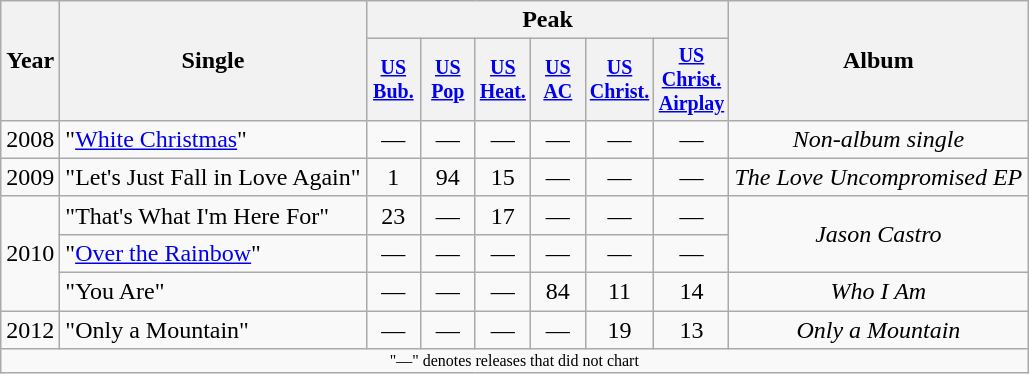<table class="wikitable" style="text-align:center;">
<tr>
<th rowspan="2">Year</th>
<th rowspan="2">Single</th>
<th colspan="6">Peak</th>
<th rowspan="2">Album</th>
</tr>
<tr style="font-size:smaller;">
<th style="width:30px;"><a href='#'>US<br>Bub.</a><br></th>
<th style="width:30px;"><a href='#'>US<br>Pop</a></th>
<th style="width:30px;"><a href='#'>US Heat.</a><br></th>
<th style="width:30px;"><a href='#'>US<br>AC</a></th>
<th style="width:30px;"><a href='#'>US<br>Christ.</a><br></th>
<th style="width:30px;"><a href='#'>US<br>Christ. Airplay</a><br></th>
</tr>
<tr>
<td>2008</td>
<td align="left">"<a href='#'>White Christmas</a>"</td>
<td>—</td>
<td>—</td>
<td>—</td>
<td>—</td>
<td>—</td>
<td>—</td>
<td><em>Non-album single</em></td>
</tr>
<tr>
<td>2009</td>
<td align="left">"Let's Just Fall in Love Again"</td>
<td>1</td>
<td>94</td>
<td>15</td>
<td>—</td>
<td>—</td>
<td>—</td>
<td><em>The Love Uncompromised EP</em></td>
</tr>
<tr>
<td rowspan="3">2010</td>
<td style="text-align:left;">"That's What I'm Here For"</td>
<td>23</td>
<td>—</td>
<td>17</td>
<td>—</td>
<td>—</td>
<td>—</td>
<td rowspan="2"><em>Jason Castro</em></td>
</tr>
<tr>
<td align="left">"<a href='#'>Over the Rainbow</a>"</td>
<td>—</td>
<td>—</td>
<td>—</td>
<td>—</td>
<td>—</td>
<td>—</td>
</tr>
<tr>
<td align="left">"You Are"</td>
<td>—</td>
<td>—</td>
<td>—</td>
<td>84</td>
<td>11</td>
<td>14</td>
<td><em>Who I Am</em></td>
</tr>
<tr>
<td>2012</td>
<td align="left">"Only a Mountain"</td>
<td>—</td>
<td>—</td>
<td>—</td>
<td>—</td>
<td>19</td>
<td>13</td>
<td><em>Only a Mountain</em></td>
</tr>
<tr>
<td colspan="10" style="font-size:8pt">"—" denotes releases that did not chart</td>
</tr>
</table>
